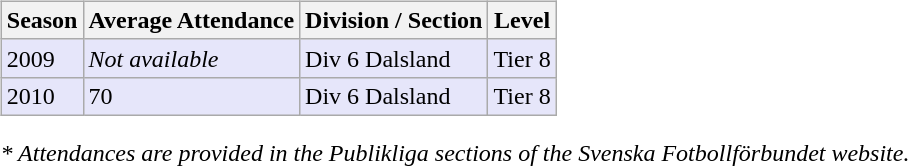<table>
<tr>
<td valign="top" width=0%><br><table class="wikitable">
<tr style="background:#f0f6fa;">
<th><strong>Season</strong></th>
<th><strong>Average Attendance</strong></th>
<th><strong>Division / Section</strong></th>
<th><strong>Level</strong></th>
</tr>
<tr>
<td style="background:#E6E6FA;">2009</td>
<td style="background:#E6E6FA;"><em>Not available</em></td>
<td style="background:#E6E6FA;">Div 6 Dalsland</td>
<td style="background:#E6E6FA;">Tier 8</td>
</tr>
<tr>
<td style="background:#E6E6FA;">2010</td>
<td style="background:#E6E6FA;">70</td>
<td style="background:#E6E6FA;">Div 6 Dalsland</td>
<td style="background:#E6E6FA;">Tier 8</td>
</tr>
</table>
<em>* Attendances are provided in the Publikliga sections of the Svenska Fotbollförbundet website.</em></td>
</tr>
</table>
